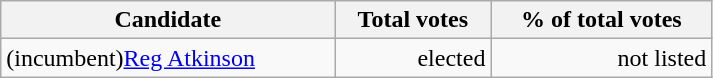<table class="wikitable" width="475">
<tr>
<th align="left">Candidate</th>
<th align="right">Total votes</th>
<th align="right">% of total votes</th>
</tr>
<tr>
<td align="left">(incumbent)<a href='#'>Reg Atkinson</a></td>
<td align="right">elected</td>
<td align="right">not listed</td>
</tr>
</table>
